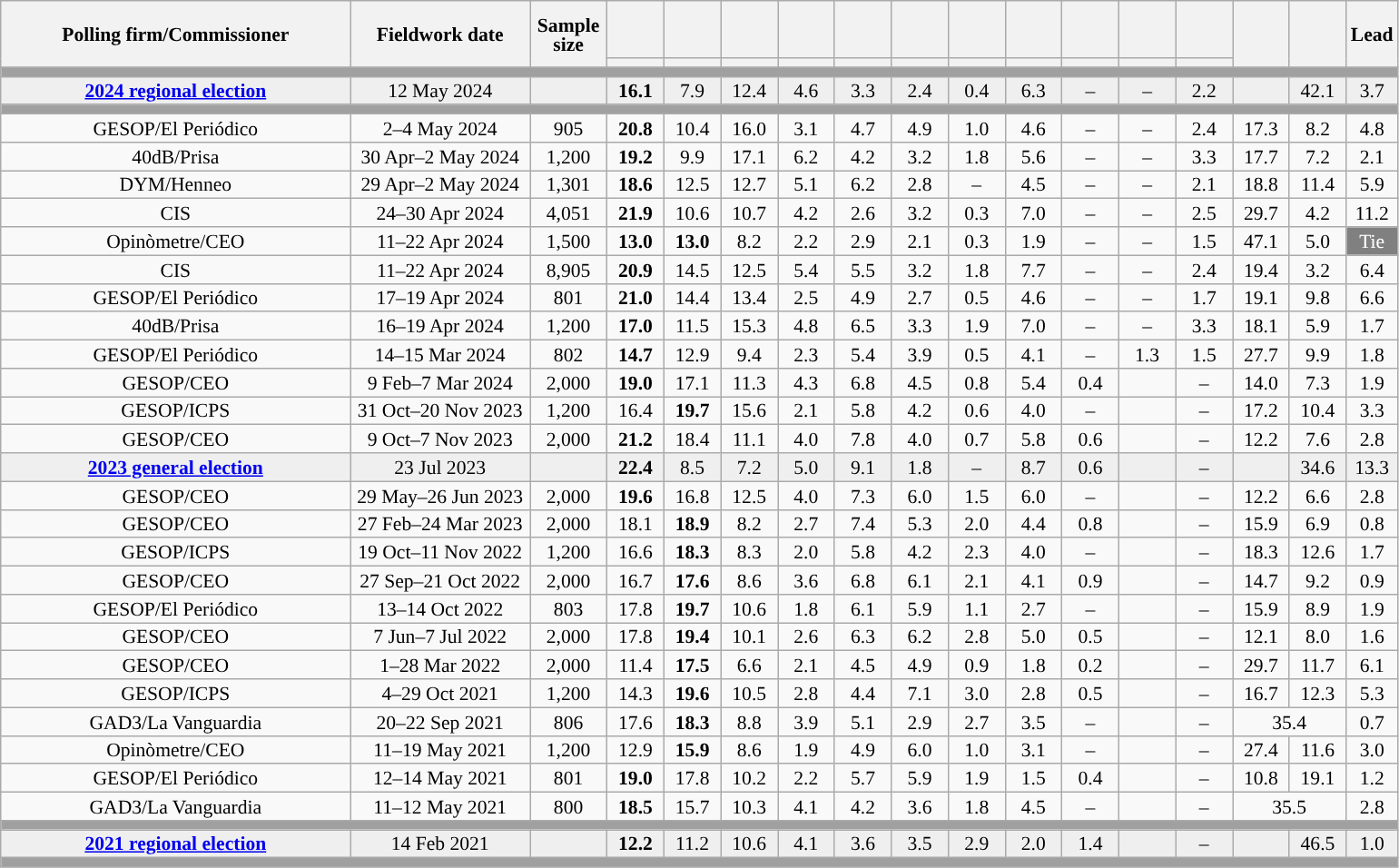<table class="wikitable collapsible collapsed" style="text-align:center; font-size:90%; line-height:14px;">
<tr style="height:42px;">
<th style="width:250px;" rowspan="2">Polling firm/Commissioner</th>
<th style="width:125px;" rowspan="2">Fieldwork date</th>
<th style="width:50px;" rowspan="2">Sample size</th>
<th style="width:35px;"></th>
<th style="width:35px;"></th>
<th style="width:35px;"></th>
<th style="width:35px;"></th>
<th style="width:35px;"><br></th>
<th style="width:35px;"></th>
<th style="width:35px;"></th>
<th style="width:35px;"></th>
<th style="width:35px;"></th>
<th style="width:35px;"></th>
<th style="width:35px;"></th>
<th style="width:35px;" rowspan="2"></th>
<th style="width:35px;" rowspan="2"></th>
<th style="width:30px;" rowspan="2">Lead</th>
</tr>
<tr>
<th style="color:inherit;background:"></th>
<th style="color:inherit;background:"></th>
<th style="color:inherit;background:"></th>
<th style="color:inherit;background:"></th>
<th style="color:inherit;background:"></th>
<th style="color:inherit;background:"></th>
<th style="color:inherit;background:"></th>
<th style="color:inherit;background:"></th>
<th style="color:inherit;background:"></th>
<th style="color:inherit;background:"></th>
<th style="color:inherit;background:"></th>
</tr>
<tr>
<td colspan="17" style="background:#A0A0A0"></td>
</tr>
<tr style="background:#EFEFEF;">
<td><strong><a href='#'>2024 regional election</a></strong></td>
<td>12 May 2024</td>
<td></td>
<td><strong>16.1</strong></td>
<td>7.9</td>
<td>12.4</td>
<td>4.6</td>
<td>3.3</td>
<td>2.4</td>
<td>0.4</td>
<td>6.3</td>
<td>–</td>
<td>–</td>
<td>2.2</td>
<td></td>
<td>42.1</td>
<td style="background:">3.7</td>
</tr>
<tr>
<td colspan="17" style="background:#A0A0A0"></td>
</tr>
<tr>
<td>GESOP/El Periódico</td>
<td>2–4 May 2024</td>
<td>905</td>
<td><strong>20.8</strong></td>
<td>10.4</td>
<td>16.0</td>
<td>3.1</td>
<td>4.7</td>
<td>4.9</td>
<td>1.0</td>
<td>4.6</td>
<td>–</td>
<td>–</td>
<td>2.4</td>
<td>17.3</td>
<td>8.2</td>
<td style="background:">4.8</td>
</tr>
<tr>
<td>40dB/Prisa</td>
<td>30 Apr–2 May 2024</td>
<td>1,200</td>
<td><strong>19.2</strong></td>
<td>9.9</td>
<td>17.1</td>
<td>6.2</td>
<td>4.2</td>
<td>3.2</td>
<td>1.8</td>
<td>5.6</td>
<td>–</td>
<td>–</td>
<td>3.3</td>
<td>17.7</td>
<td>7.2</td>
<td style="background:">2.1</td>
</tr>
<tr>
<td>DYM/Henneo</td>
<td>29 Apr–2 May 2024</td>
<td>1,301</td>
<td><strong>18.6</strong></td>
<td>12.5</td>
<td>12.7</td>
<td>5.1</td>
<td>6.2</td>
<td>2.8</td>
<td>–</td>
<td>4.5</td>
<td>–</td>
<td>–</td>
<td>2.1</td>
<td>18.8</td>
<td>11.4</td>
<td style="background:">5.9</td>
</tr>
<tr>
<td>CIS</td>
<td>24–30 Apr 2024</td>
<td>4,051</td>
<td><strong>21.9</strong></td>
<td>10.6</td>
<td>10.7</td>
<td>4.2</td>
<td>2.6</td>
<td>3.2</td>
<td>0.3</td>
<td>7.0</td>
<td>–</td>
<td>–</td>
<td>2.5</td>
<td>29.7</td>
<td>4.2</td>
<td style="background:">11.2</td>
</tr>
<tr>
<td>Opinòmetre/CEO</td>
<td>11–22 Apr 2024</td>
<td>1,500</td>
<td><strong>13.0</strong></td>
<td><strong>13.0</strong></td>
<td>8.2</td>
<td>2.2</td>
<td>2.9</td>
<td>2.1</td>
<td>0.3</td>
<td>1.9</td>
<td>–</td>
<td>–</td>
<td>1.5</td>
<td>47.1</td>
<td>5.0</td>
<td style="background:gray; color:white;">Tie</td>
</tr>
<tr>
<td>CIS</td>
<td>11–22 Apr 2024</td>
<td>8,905</td>
<td><strong>20.9</strong></td>
<td>14.5</td>
<td>12.5</td>
<td>5.4</td>
<td>5.5</td>
<td>3.2</td>
<td>1.8</td>
<td>7.7</td>
<td>–</td>
<td>–</td>
<td>2.4</td>
<td>19.4</td>
<td>3.2</td>
<td style="background:">6.4</td>
</tr>
<tr>
<td>GESOP/El Periódico</td>
<td>17–19 Apr 2024</td>
<td>801</td>
<td><strong>21.0</strong></td>
<td>14.4</td>
<td>13.4</td>
<td>2.5</td>
<td>4.9</td>
<td>2.7</td>
<td>0.5</td>
<td>4.6</td>
<td>–</td>
<td>–</td>
<td>1.7</td>
<td>19.1</td>
<td>9.8</td>
<td style="background:">6.6</td>
</tr>
<tr>
<td>40dB/Prisa</td>
<td>16–19 Apr 2024</td>
<td>1,200</td>
<td><strong>17.0</strong></td>
<td>11.5</td>
<td>15.3</td>
<td>4.8</td>
<td>6.5</td>
<td>3.3</td>
<td>1.9</td>
<td>7.0</td>
<td>–</td>
<td>–</td>
<td>3.3</td>
<td>18.1</td>
<td>5.9</td>
<td style="background:">1.7</td>
</tr>
<tr>
<td>GESOP/El Periódico</td>
<td>14–15 Mar 2024</td>
<td>802</td>
<td><strong>14.7</strong></td>
<td>12.9</td>
<td>9.4</td>
<td>2.3</td>
<td>5.4</td>
<td>3.9</td>
<td>0.5</td>
<td>4.1</td>
<td>–</td>
<td>1.3</td>
<td>1.5</td>
<td>27.7</td>
<td>9.9</td>
<td style="background:">1.8</td>
</tr>
<tr>
<td>GESOP/CEO</td>
<td>9 Feb–7 Mar 2024</td>
<td>2,000</td>
<td><strong>19.0</strong></td>
<td>17.1</td>
<td>11.3</td>
<td>4.3</td>
<td>6.8</td>
<td>4.5</td>
<td>0.8</td>
<td>5.4</td>
<td>0.4</td>
<td></td>
<td>–</td>
<td>14.0</td>
<td>7.3</td>
<td style="background:">1.9</td>
</tr>
<tr>
<td>GESOP/ICPS</td>
<td>31 Oct–20 Nov 2023</td>
<td>1,200</td>
<td>16.4</td>
<td><strong>19.7</strong></td>
<td>15.6</td>
<td>2.1</td>
<td>5.8</td>
<td>4.2</td>
<td>0.6</td>
<td>4.0</td>
<td>–</td>
<td></td>
<td>–</td>
<td>17.2</td>
<td>10.4</td>
<td style="background:">3.3</td>
</tr>
<tr>
<td>GESOP/CEO</td>
<td>9 Oct–7 Nov 2023</td>
<td>2,000</td>
<td><strong>21.2</strong></td>
<td>18.4</td>
<td>11.1</td>
<td>4.0</td>
<td>7.8</td>
<td>4.0</td>
<td>0.7</td>
<td>5.8</td>
<td>0.6</td>
<td></td>
<td>–</td>
<td>12.2</td>
<td>7.6</td>
<td style="background:">2.8</td>
</tr>
<tr style="background:#EFEFEF;">
<td><strong><a href='#'>2023 general election</a></strong></td>
<td>23 Jul 2023</td>
<td></td>
<td><strong>22.4</strong></td>
<td>8.5</td>
<td>7.2</td>
<td>5.0</td>
<td>9.1</td>
<td>1.8</td>
<td>–</td>
<td>8.7</td>
<td>0.6</td>
<td></td>
<td>–</td>
<td></td>
<td>34.6</td>
<td style="background:">13.3</td>
</tr>
<tr>
<td>GESOP/CEO</td>
<td>29 May–26 Jun 2023</td>
<td>2,000</td>
<td><strong>19.6</strong></td>
<td>16.8</td>
<td>12.5</td>
<td>4.0</td>
<td>7.3</td>
<td>6.0</td>
<td>1.5</td>
<td>6.0</td>
<td>–</td>
<td></td>
<td>–</td>
<td>12.2</td>
<td>6.6</td>
<td style="background:">2.8</td>
</tr>
<tr>
<td>GESOP/CEO</td>
<td>27 Feb–24 Mar 2023</td>
<td>2,000</td>
<td>18.1</td>
<td><strong>18.9</strong></td>
<td>8.2</td>
<td>2.7</td>
<td>7.4</td>
<td>5.3</td>
<td>2.0</td>
<td>4.4</td>
<td>0.8</td>
<td></td>
<td>–</td>
<td>15.9</td>
<td>6.9</td>
<td style="background:">0.8</td>
</tr>
<tr>
<td>GESOP/ICPS</td>
<td>19 Oct–11 Nov 2022</td>
<td>1,200</td>
<td>16.6</td>
<td><strong>18.3</strong></td>
<td>8.3</td>
<td>2.0</td>
<td>5.8</td>
<td>4.2</td>
<td>2.3</td>
<td>4.0</td>
<td>–</td>
<td></td>
<td>–</td>
<td>18.3</td>
<td>12.6</td>
<td style="background:">1.7</td>
</tr>
<tr>
<td>GESOP/CEO</td>
<td>27 Sep–21 Oct 2022</td>
<td>2,000</td>
<td>16.7</td>
<td><strong>17.6</strong></td>
<td>8.6</td>
<td>3.6</td>
<td>6.8</td>
<td>6.1</td>
<td>2.1</td>
<td>4.1</td>
<td>0.9</td>
<td></td>
<td>–</td>
<td>14.7</td>
<td>9.2</td>
<td style="background:">0.9</td>
</tr>
<tr>
<td>GESOP/El Periódico</td>
<td>13–14 Oct 2022</td>
<td>803</td>
<td>17.8</td>
<td><strong>19.7</strong></td>
<td>10.6</td>
<td>1.8</td>
<td>6.1</td>
<td>5.9</td>
<td>1.1</td>
<td>2.7</td>
<td>–</td>
<td></td>
<td>–</td>
<td>15.9</td>
<td>8.9</td>
<td style="background:">1.9</td>
</tr>
<tr>
<td>GESOP/CEO</td>
<td>7 Jun–7 Jul 2022</td>
<td>2,000</td>
<td>17.8</td>
<td><strong>19.4</strong></td>
<td>10.1</td>
<td>2.6</td>
<td>6.3</td>
<td>6.2</td>
<td>2.8</td>
<td>5.0</td>
<td>0.5</td>
<td></td>
<td>–</td>
<td>12.1</td>
<td>8.0</td>
<td style="background:">1.6</td>
</tr>
<tr>
<td>GESOP/CEO</td>
<td>1–28 Mar 2022</td>
<td>2,000</td>
<td>11.4</td>
<td><strong>17.5</strong></td>
<td>6.6</td>
<td>2.1</td>
<td>4.5</td>
<td>4.9</td>
<td>0.9</td>
<td>1.8</td>
<td>0.2</td>
<td></td>
<td>–</td>
<td>29.7</td>
<td>11.7</td>
<td style="background:">6.1</td>
</tr>
<tr>
<td>GESOP/ICPS</td>
<td>4–29 Oct 2021</td>
<td>1,200</td>
<td>14.3</td>
<td><strong>19.6</strong></td>
<td>10.5</td>
<td>2.8</td>
<td>4.4</td>
<td>7.1</td>
<td>3.0</td>
<td>2.8</td>
<td>0.5</td>
<td></td>
<td>–</td>
<td>16.7</td>
<td>12.3</td>
<td style="background:">5.3</td>
</tr>
<tr>
<td>GAD3/La Vanguardia</td>
<td>20–22 Sep 2021</td>
<td>806</td>
<td>17.6</td>
<td><strong>18.3</strong></td>
<td>8.8</td>
<td>3.9</td>
<td>5.1</td>
<td>2.9</td>
<td>2.7</td>
<td>3.5</td>
<td>–</td>
<td></td>
<td>–</td>
<td colspan="2">35.4</td>
<td style="background:">0.7</td>
</tr>
<tr>
<td>Opinòmetre/CEO</td>
<td>11–19 May 2021</td>
<td>1,200</td>
<td>12.9</td>
<td><strong>15.9</strong></td>
<td>8.6</td>
<td>1.9</td>
<td>4.9</td>
<td>6.0</td>
<td>1.0</td>
<td>3.1</td>
<td>–</td>
<td></td>
<td>–</td>
<td>27.4</td>
<td>11.6</td>
<td style="background:">3.0</td>
</tr>
<tr>
<td>GESOP/El Periódico</td>
<td>12–14 May 2021</td>
<td>801</td>
<td><strong>19.0</strong></td>
<td>17.8</td>
<td>10.2</td>
<td>2.2</td>
<td>5.7</td>
<td>5.9</td>
<td>1.9</td>
<td>1.5</td>
<td>0.4</td>
<td></td>
<td>–</td>
<td>10.8</td>
<td>19.1</td>
<td style="background:">1.2</td>
</tr>
<tr>
<td>GAD3/La Vanguardia</td>
<td>11–12 May 2021</td>
<td>800</td>
<td><strong>18.5</strong></td>
<td>15.7</td>
<td>10.3</td>
<td>4.1</td>
<td>4.2</td>
<td>3.6</td>
<td>1.8</td>
<td>4.5</td>
<td>–</td>
<td></td>
<td>–</td>
<td colspan="2">35.5</td>
<td style="background:">2.8</td>
</tr>
<tr>
<td colspan="17" style="background:#A0A0A0"></td>
</tr>
<tr style="background:#EFEFEF;">
<td><strong><a href='#'>2021 regional election</a></strong></td>
<td>14 Feb 2021</td>
<td></td>
<td><strong>12.2</strong></td>
<td>11.2</td>
<td>10.6</td>
<td>4.1</td>
<td>3.6</td>
<td>3.5</td>
<td>2.9</td>
<td>2.0</td>
<td>1.4</td>
<td></td>
<td>–</td>
<td></td>
<td>46.5</td>
<td style="background:">1.0</td>
</tr>
<tr>
<td colspan="17" style="background:#A0A0A0"></td>
</tr>
</table>
